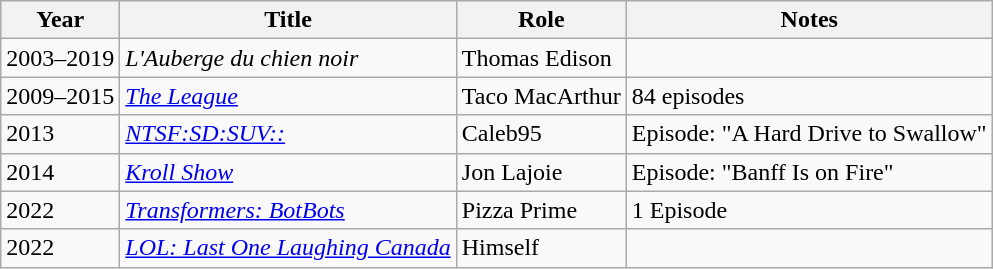<table class = "wikitable sortable">
<tr>
<th>Year</th>
<th>Title</th>
<th>Role</th>
<th class = "unsortable">Notes</th>
</tr>
<tr>
<td>2003–2019</td>
<td><em>L'Auberge du chien noir</em></td>
<td>Thomas Edison</td>
<td></td>
</tr>
<tr>
<td>2009–2015</td>
<td><em><a href='#'>The League</a></em></td>
<td>Taco MacArthur</td>
<td>84 episodes</td>
</tr>
<tr>
<td>2013</td>
<td><em><a href='#'>NTSF:SD:SUV::</a></em></td>
<td>Caleb95</td>
<td>Episode: "A Hard Drive to Swallow"</td>
</tr>
<tr>
<td>2014</td>
<td><em><a href='#'>Kroll Show</a></em></td>
<td>Jon Lajoie</td>
<td>Episode: "Banff Is on Fire"</td>
</tr>
<tr>
<td>2022</td>
<td><em><a href='#'>Transformers: BotBots</a></em></td>
<td>Pizza Prime</td>
<td>1 Episode</td>
</tr>
<tr>
<td>2022</td>
<td><em><a href='#'>LOL: Last One Laughing Canada</a></em></td>
<td>Himself</td>
<td></td>
</tr>
</table>
